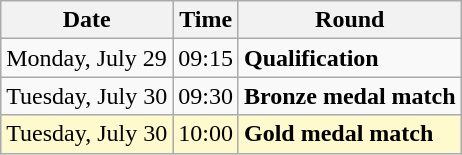<table class="wikitable">
<tr>
<th>Date</th>
<th>Time</th>
<th>Round</th>
</tr>
<tr>
<td>Monday, July 29</td>
<td>09:15</td>
<td><strong>Qualification</strong></td>
</tr>
<tr>
<td>Tuesday, July 30</td>
<td>09:30</td>
<td><strong>Bronze medal match</strong></td>
</tr>
<tr style=background:lemonchiffon>
<td>Tuesday, July 30</td>
<td>10:00</td>
<td><strong>Gold medal match</strong></td>
</tr>
</table>
